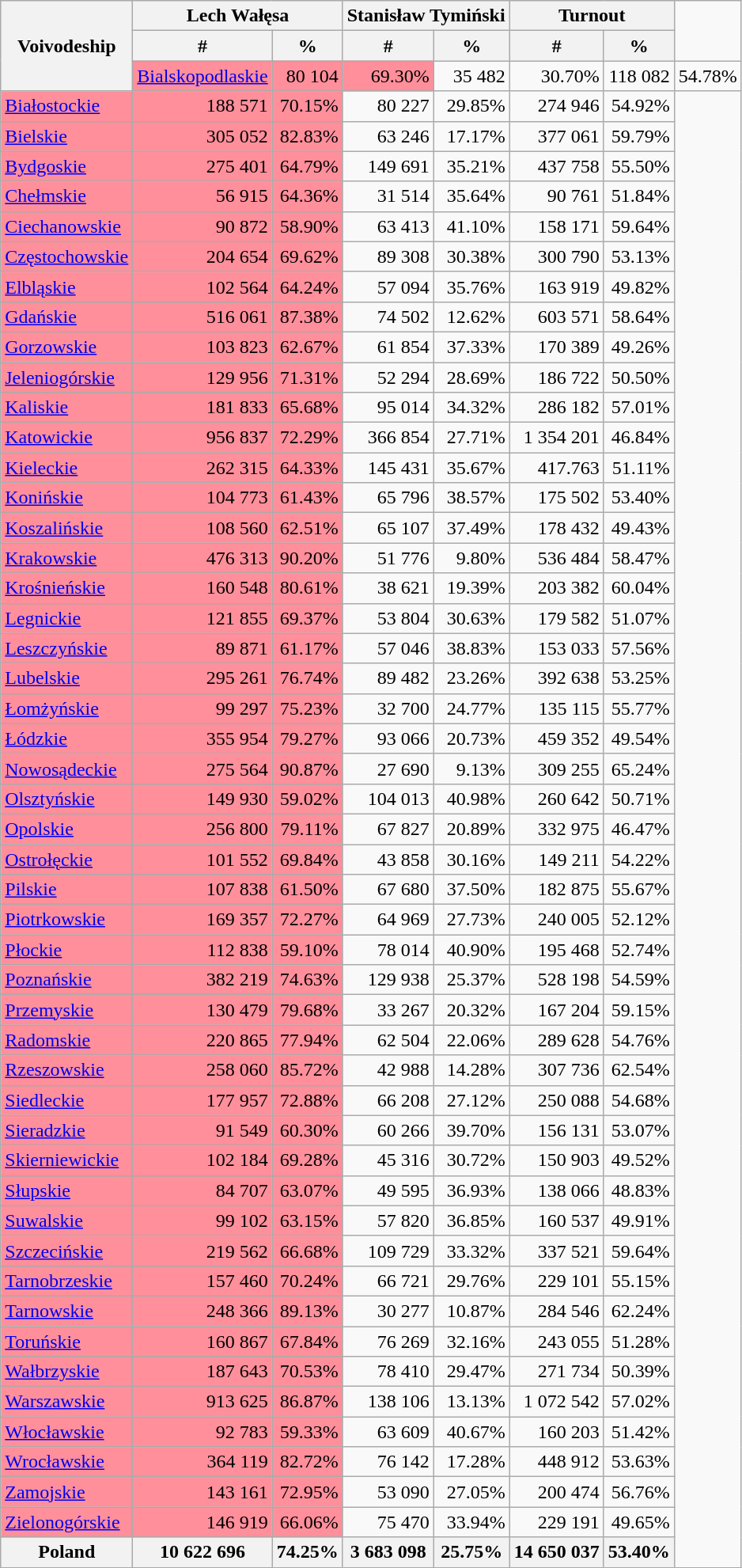<table class="wikitable sortable" style="text-align:right">
<tr>
<th rowspan=3 class="unsortable">Voivodeship</th>
<th align=center colspan=2 class="unsortable">Lech Wałęsa</th>
<th align=center colspan=2 class="unsortable">Stanisław Tymiński</th>
<th align=center colspan=2 class="unsortable">Turnout</th>
</tr>
<tr>
<th align=center data-sort-type="number">#</th>
<th align=center data-sort-type="number">%</th>
<th align=center data-sort-type="number">#</th>
<th align=center data-sort-type="number">%</th>
<th align=center data-sort-type="number">#</th>
<th align=center data-sort-type="number">%</th>
</tr>
<tr>
<td align=left style="background: #FF8F9B"><a href='#'>Bialskopodlaskie</a></td>
<td style="background: #FF8F9B;">80 104</td>
<td style="background: #FF8F9B;">69.30%</td>
<td>35 482</td>
<td>30.70%</td>
<td>118 082</td>
<td>54.78%</td>
</tr>
<tr>
<td align=left style="background: #FF8F9B"><a href='#'>Białostockie</a></td>
<td style="background: #FF8F9B;">188 571</td>
<td style="background: #FF8F9B;">70.15%</td>
<td>80 227</td>
<td>29.85%</td>
<td>274 946</td>
<td>54.92%</td>
</tr>
<tr>
<td align=left style="background: #FF8F9B"><a href='#'>Bielskie</a></td>
<td style="background: #FF8F9B;">305 052</td>
<td style="background: #FF8F9B;">82.83%</td>
<td>63 246</td>
<td>17.17%</td>
<td>377 061</td>
<td>59.79%</td>
</tr>
<tr>
<td align=left style="background: #FF8F9B"><a href='#'>Bydgoskie</a></td>
<td style="background: #FF8F9B;">275 401</td>
<td style="background: #FF8F9B;">64.79%</td>
<td>149 691</td>
<td>35.21%</td>
<td>437 758</td>
<td>55.50%</td>
</tr>
<tr>
<td align=left style="background: #FF8F9B"><a href='#'>Chełmskie</a></td>
<td style="background: #FF8F9B;">56 915</td>
<td style="background: #FF8F9B;">64.36%</td>
<td>31 514</td>
<td>35.64%</td>
<td>90 761</td>
<td>51.84%</td>
</tr>
<tr>
<td align=left style="background: #FF8F9B"><a href='#'>Ciechanowskie</a></td>
<td style="background: #FF8F9B;">90 872</td>
<td style="background: #FF8F9B;">58.90%</td>
<td>63 413</td>
<td>41.10%</td>
<td>158 171</td>
<td>59.64%</td>
</tr>
<tr>
<td align=left style="background: #FF8F9B"><a href='#'>Częstochowskie</a></td>
<td style="background: #FF8F9B;">204 654</td>
<td style="background: #FF8F9B;">69.62%</td>
<td>89 308</td>
<td>30.38%</td>
<td>300 790</td>
<td>53.13%</td>
</tr>
<tr>
<td align=left style="background: #FF8F9B"><a href='#'>Elbląskie</a></td>
<td style="background: #FF8F9B;">102 564</td>
<td style="background: #FF8F9B;">64.24%</td>
<td>57 094</td>
<td>35.76%</td>
<td>163 919</td>
<td>49.82%</td>
</tr>
<tr>
<td align=left style="background: #FF8F9B"><a href='#'>Gdańskie</a></td>
<td style="background: #FF8F9B;">516 061</td>
<td style="background: #FF8F9B;">87.38%</td>
<td>74 502</td>
<td>12.62%</td>
<td>603 571</td>
<td>58.64%</td>
</tr>
<tr>
<td align=left style="background: #FF8F9B"><a href='#'>Gorzowskie</a></td>
<td style="background: #FF8F9B;">103 823</td>
<td style="background: #FF8F9B;">62.67%</td>
<td>61 854</td>
<td>37.33%</td>
<td>170 389</td>
<td>49.26%</td>
</tr>
<tr>
<td align=left style="background: #FF8F9B"><a href='#'>Jeleniogórskie</a></td>
<td style="background: #FF8F9B;">129 956</td>
<td style="background: #FF8F9B;">71.31%</td>
<td>52 294</td>
<td>28.69%</td>
<td>186 722</td>
<td>50.50%</td>
</tr>
<tr>
<td align=left style="background: #FF8F9B"><a href='#'>Kaliskie</a></td>
<td style="background: #FF8F9B;">181 833</td>
<td style="background: #FF8F9B;">65.68%</td>
<td>95 014</td>
<td>34.32%</td>
<td>286 182</td>
<td>57.01%</td>
</tr>
<tr>
<td align=left style="background: #FF8F9B"><a href='#'>Katowickie</a></td>
<td style="background: #FF8F9B;">956 837</td>
<td style="background: #FF8F9B;">72.29%</td>
<td>366 854</td>
<td>27.71%</td>
<td>1 354 201</td>
<td>46.84%</td>
</tr>
<tr>
<td align=left style="background: #FF8F9B"><a href='#'>Kieleckie</a></td>
<td style="background: #FF8F9B;">262 315</td>
<td style="background: #FF8F9B;">64.33%</td>
<td>145 431</td>
<td>35.67%</td>
<td>417.763</td>
<td>51.11%</td>
</tr>
<tr>
<td align=left style="background: #FF8F9B"><a href='#'>Konińskie</a></td>
<td style="background: #FF8F9B;">104 773</td>
<td style="background: #FF8F9B;">61.43%</td>
<td>65 796</td>
<td>38.57%</td>
<td>175 502</td>
<td>53.40%</td>
</tr>
<tr>
<td align=left style="background: #FF8F9B"><a href='#'>Koszalińskie</a></td>
<td style="background: #FF8F9B;">108 560</td>
<td style="background: #FF8F9B;">62.51%</td>
<td>65 107</td>
<td>37.49%</td>
<td>178 432</td>
<td>49.43%</td>
</tr>
<tr>
<td align=left style="background: #FF8F9B"><a href='#'>Krakowskie</a></td>
<td style="background: #FF8F9B;">476 313</td>
<td style="background: #FF8F9B;">90.20%</td>
<td>51 776</td>
<td>9.80%</td>
<td>536 484</td>
<td>58.47%</td>
</tr>
<tr>
<td align=left style="background: #FF8F9B"><a href='#'>Krośnieńskie</a></td>
<td style="background: #FF8F9B;">160 548</td>
<td style="background: #FF8F9B;">80.61%</td>
<td>38 621</td>
<td>19.39%</td>
<td>203 382</td>
<td>60.04%</td>
</tr>
<tr>
<td align=left style="background: #FF8F9B"><a href='#'>Legnickie</a></td>
<td style="background: #FF8F9B;">121 855</td>
<td style="background: #FF8F9B;">69.37%</td>
<td>53 804</td>
<td>30.63%</td>
<td>179 582</td>
<td>51.07%</td>
</tr>
<tr>
<td align=left style="background: #FF8F9B"><a href='#'>Leszczyńskie</a></td>
<td style="background: #FF8F9B;">89 871</td>
<td style="background: #FF8F9B;">61.17%</td>
<td>57 046</td>
<td>38.83%</td>
<td>153 033</td>
<td>57.56%</td>
</tr>
<tr>
<td align=left style="background: #FF8F9B"><a href='#'>Lubelskie</a></td>
<td style="background: #FF8F9B;">295 261</td>
<td style="background: #FF8F9B;">76.74%</td>
<td>89 482</td>
<td>23.26%</td>
<td>392 638</td>
<td>53.25%</td>
</tr>
<tr>
<td align=left style="background: #FF8F9B"><a href='#'>Łomżyńskie</a></td>
<td style="background: #FF8F9B;">99 297</td>
<td style="background: #FF8F9B;">75.23%</td>
<td>32 700</td>
<td>24.77%</td>
<td>135 115</td>
<td>55.77%</td>
</tr>
<tr>
<td align=left style="background: #FF8F9B"><a href='#'>Łódzkie</a></td>
<td style="background: #FF8F9B;">355 954</td>
<td style="background: #FF8F9B;">79.27%</td>
<td>93 066</td>
<td>20.73%</td>
<td>459 352</td>
<td>49.54%</td>
</tr>
<tr>
<td align=left style="background: #FF8F9B"><a href='#'>Nowosądeckie</a></td>
<td style="background: #FF8F9B;">275 564</td>
<td style="background: #FF8F9B;">90.87%</td>
<td>27 690</td>
<td>9.13%</td>
<td>309 255</td>
<td>65.24%</td>
</tr>
<tr>
<td align=left style="background: #FF8F9B"><a href='#'>Olsztyńskie</a></td>
<td style="background: #FF8F9B;">149 930</td>
<td style="background: #FF8F9B;">59.02%</td>
<td>104 013</td>
<td>40.98%</td>
<td>260 642</td>
<td>50.71%</td>
</tr>
<tr>
<td align=left style="background: #FF8F9B"><a href='#'>Opolskie</a></td>
<td style="background: #FF8F9B;">256 800</td>
<td style="background: #FF8F9B;">79.11%</td>
<td>67 827</td>
<td>20.89%</td>
<td>332 975</td>
<td>46.47%</td>
</tr>
<tr>
<td align=left style="background: #FF8F9B"><a href='#'>Ostrołęckie</a></td>
<td style="background: #FF8F9B;">101 552</td>
<td style="background: #FF8F9B;">69.84%</td>
<td>43 858</td>
<td>30.16%</td>
<td>149 211</td>
<td>54.22%</td>
</tr>
<tr>
<td align=left style="background: #FF8F9B"><a href='#'>Pilskie</a></td>
<td style="background: #FF8F9B;">107 838</td>
<td style="background: #FF8F9B;">61.50%</td>
<td>67 680</td>
<td>37.50%</td>
<td>182 875</td>
<td>55.67%</td>
</tr>
<tr>
<td align=left style="background: #FF8F9B"><a href='#'>Piotrkowskie</a></td>
<td style="background: #FF8F9B;">169 357</td>
<td style="background: #FF8F9B;">72.27%</td>
<td>64 969</td>
<td>27.73%</td>
<td>240 005</td>
<td>52.12%</td>
</tr>
<tr>
<td align=left style="background: #FF8F9B"><a href='#'>Płockie</a></td>
<td style="background: #FF8F9B;">112 838</td>
<td style="background: #FF8F9B;">59.10%</td>
<td>78 014</td>
<td>40.90%</td>
<td>195 468</td>
<td>52.74%</td>
</tr>
<tr>
<td align=left style="background: #FF8F9B"><a href='#'>Poznańskie</a></td>
<td style="background: #FF8F9B;">382 219</td>
<td style="background: #FF8F9B;">74.63%</td>
<td>129 938</td>
<td>25.37%</td>
<td>528 198</td>
<td>54.59%</td>
</tr>
<tr>
<td align=left style="background: #FF8F9B"><a href='#'>Przemyskie</a></td>
<td style="background: #FF8F9B;">130 479</td>
<td style="background: #FF8F9B;">79.68%</td>
<td>33 267</td>
<td>20.32%</td>
<td>167 204</td>
<td>59.15%</td>
</tr>
<tr>
<td align=left style="background: #FF8F9B"><a href='#'>Radomskie</a></td>
<td style="background: #FF8F9B;">220 865</td>
<td style="background: #FF8F9B;">77.94%</td>
<td>62 504</td>
<td>22.06%</td>
<td>289 628</td>
<td>54.76%</td>
</tr>
<tr>
<td align=left style="background: #FF8F9B"><a href='#'>Rzeszowskie</a></td>
<td style="background: #FF8F9B;">258 060</td>
<td style="background: #FF8F9B;">85.72%</td>
<td>42 988</td>
<td>14.28%</td>
<td>307 736</td>
<td>62.54%</td>
</tr>
<tr>
<td align=left style="background: #FF8F9B"><a href='#'>Siedleckie</a></td>
<td style="background: #FF8F9B;">177 957</td>
<td style="background: #FF8F9B;">72.88%</td>
<td>66 208</td>
<td>27.12%</td>
<td>250 088</td>
<td>54.68%</td>
</tr>
<tr>
<td align=left style="background: #FF8F9B"><a href='#'>Sieradzkie</a></td>
<td style="background: #FF8F9B;">91 549</td>
<td style="background: #FF8F9B;">60.30%</td>
<td>60 266</td>
<td>39.70%</td>
<td>156 131</td>
<td>53.07%</td>
</tr>
<tr>
<td align=left style="background: #FF8F9B"><a href='#'>Skierniewickie</a></td>
<td style="background: #FF8F9B;">102 184</td>
<td style="background: #FF8F9B;">69.28%</td>
<td>45 316</td>
<td>30.72%</td>
<td>150 903</td>
<td>49.52%</td>
</tr>
<tr>
<td align=left style="background: #FF8F9B"><a href='#'>Słupskie</a></td>
<td style="background: #FF8F9B;">84 707</td>
<td style="background: #FF8F9B;">63.07%</td>
<td>49 595</td>
<td>36.93%</td>
<td>138 066</td>
<td>48.83%</td>
</tr>
<tr>
<td align=left style="background: #FF8F9B"><a href='#'>Suwalskie</a></td>
<td style="background: #FF8F9B;">99 102</td>
<td style="background: #FF8F9B;">63.15%</td>
<td>57 820</td>
<td>36.85%</td>
<td>160 537</td>
<td>49.91%</td>
</tr>
<tr>
<td align=left style="background: #FF8F9B"><a href='#'>Szczecińskie</a></td>
<td style="background: #FF8F9B;">219 562</td>
<td style="background: #FF8F9B;">66.68%</td>
<td>109 729</td>
<td>33.32%</td>
<td>337 521</td>
<td>59.64%</td>
</tr>
<tr>
<td align=left style="background: #FF8F9B"><a href='#'>Tarnobrzeskie</a></td>
<td style="background: #FF8F9B;">157 460</td>
<td style="background: #FF8F9B;">70.24%</td>
<td>66 721</td>
<td>29.76%</td>
<td>229 101</td>
<td>55.15%</td>
</tr>
<tr>
<td align=left style="background: #FF8F9B"><a href='#'>Tarnowskie</a></td>
<td style="background: #FF8F9B;">248 366</td>
<td style="background: #FF8F9B;">89.13%</td>
<td>30 277</td>
<td>10.87%</td>
<td>284 546</td>
<td>62.24%</td>
</tr>
<tr>
<td align=left style="background: #FF8F9B"><a href='#'>Toruńskie</a></td>
<td style="background: #FF8F9B;">160 867</td>
<td style="background: #FF8F9B;">67.84%</td>
<td>76 269</td>
<td>32.16%</td>
<td>243 055</td>
<td>51.28%</td>
</tr>
<tr>
<td align=left style="background: #FF8F9B"><a href='#'>Wałbrzyskie</a></td>
<td style="background: #FF8F9B;">187 643</td>
<td style="background: #FF8F9B;">70.53%</td>
<td>78 410</td>
<td>29.47%</td>
<td>271 734</td>
<td>50.39%</td>
</tr>
<tr>
<td align=left style="background: #FF8F9B"><a href='#'>Warszawskie</a></td>
<td style="background: #FF8F9B;">913 625</td>
<td style="background: #FF8F9B;">86.87%</td>
<td>138 106</td>
<td>13.13%</td>
<td>1 072 542</td>
<td>57.02%</td>
</tr>
<tr>
<td align=left style="background: #FF8F9B"><a href='#'>Włocławskie</a></td>
<td style="background: #FF8F9B;">92 783</td>
<td style="background: #FF8F9B;">59.33%</td>
<td>63 609</td>
<td>40.67%</td>
<td>160 203</td>
<td>51.42%</td>
</tr>
<tr>
<td align=left style="background: #FF8F9B"><a href='#'>Wrocławskie</a></td>
<td style="background: #FF8F9B;">364 119</td>
<td style="background: #FF8F9B;">82.72%</td>
<td>76 142</td>
<td>17.28%</td>
<td>448 912</td>
<td>53.63%</td>
</tr>
<tr>
<td align=left style="background: #FF8F9B"><a href='#'>Zamojskie</a></td>
<td style="background: #FF8F9B;">143 161</td>
<td style="background: #FF8F9B;">72.95%</td>
<td>53 090</td>
<td>27.05%</td>
<td>200 474</td>
<td>56.76%</td>
</tr>
<tr>
<td align=left style="background: #FF8F9B"><a href='#'>Zielonogórskie</a></td>
<td style="background: #FF8F9B;">146 919</td>
<td style="background: #FF8F9B;">66.06%</td>
<td>75 470</td>
<td>33.94%</td>
<td>229 191</td>
<td>49.65%</td>
</tr>
<tr>
<th>Poland</th>
<th>10 622 696</th>
<th>74.25%</th>
<th>3 683 098</th>
<th>25.75%</th>
<th>14 650 037</th>
<th>53.40%</th>
</tr>
</table>
